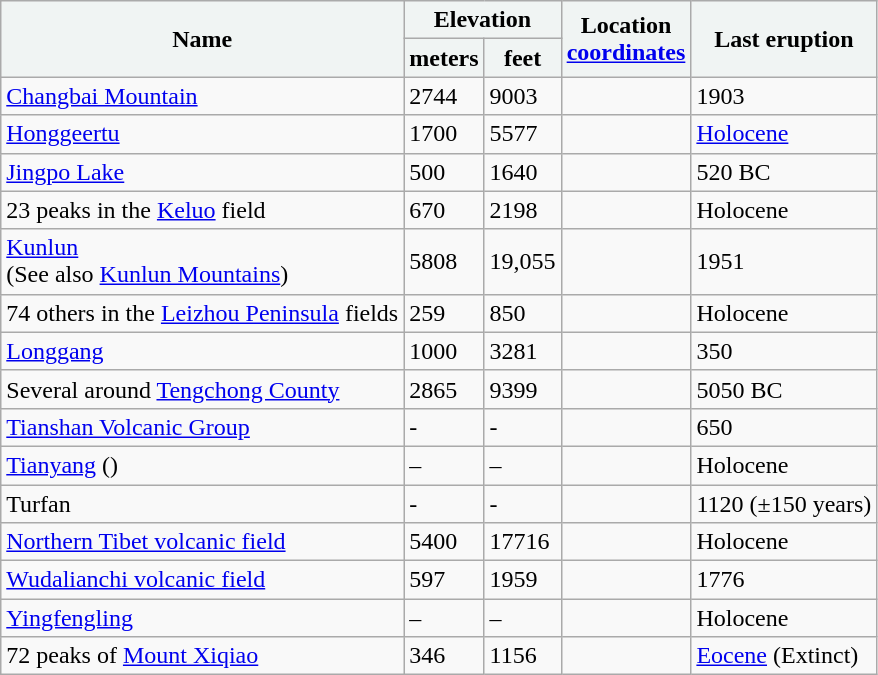<table class="wikitable sortable">
<tr>
<td align="center" style="background:#F0F4F3;" rowspan="2"><strong>Name</strong></td>
<td align="center" style="background:#F0F4F3;" colspan ="2"><strong>Elevation </strong></td>
<td align="center" style="background:#F0F4F3;" rowspan="2"><strong>Location<br><a href='#'>coordinates</a></strong></td>
<td align="center" style="background:#F0F4F3;" rowspan="2"><strong>Last eruption</strong></td>
</tr>
<tr>
<td align="center" style="background:#F0F4F3;"><strong>meters</strong></td>
<td align="center" style="background:#F0F4F3;"><strong>feet</strong></td>
</tr>
<tr>
<td><a href='#'>Changbai Mountain</a></td>
<td>2744</td>
<td>9003</td>
<td></td>
<td>1903</td>
</tr>
<tr>
<td><a href='#'>Honggeertu</a></td>
<td>1700</td>
<td>5577</td>
<td></td>
<td><a href='#'>Holocene</a></td>
</tr>
<tr>
<td><a href='#'>Jingpo Lake</a></td>
<td>500</td>
<td>1640</td>
<td></td>
<td>520 BC</td>
</tr>
<tr>
<td>23 peaks in the <a href='#'>Keluo</a> field</td>
<td>670</td>
<td>2198</td>
<td></td>
<td>Holocene</td>
</tr>
<tr>
<td><a href='#'>Kunlun</a><br>(See also <a href='#'>Kunlun Mountains</a>)</td>
<td>5808</td>
<td>19,055</td>
<td></td>
<td>1951</td>
</tr>
<tr>
<td>74 others in the <a href='#'>Leizhou Peninsula</a> fields</td>
<td>259</td>
<td>850</td>
<td></td>
<td>Holocene</td>
</tr>
<tr>
<td><a href='#'>Longgang</a></td>
<td>1000</td>
<td>3281</td>
<td></td>
<td>350</td>
</tr>
<tr>
<td>Several around <a href='#'>Tengchong County</a></td>
<td>2865</td>
<td>9399</td>
<td></td>
<td>5050 BC</td>
</tr>
<tr>
<td><a href='#'>Tianshan Volcanic Group</a></td>
<td>-</td>
<td>-</td>
<td></td>
<td>650</td>
</tr>
<tr>
<td><a href='#'>Tianyang</a> ()</td>
<td>–</td>
<td>–</td>
<td></td>
<td>Holocene</td>
</tr>
<tr>
<td>Turfan</td>
<td>-</td>
<td>-</td>
<td></td>
<td>1120 (±150 years)</td>
</tr>
<tr>
<td><a href='#'>Northern Tibet volcanic field</a></td>
<td>5400</td>
<td>17716</td>
<td></td>
<td>Holocene</td>
</tr>
<tr>
<td><a href='#'>Wudalianchi volcanic field</a></td>
<td>597</td>
<td>1959</td>
<td></td>
<td>1776</td>
</tr>
<tr>
<td><a href='#'>Yingfengling</a></td>
<td>–</td>
<td>–</td>
<td></td>
<td>Holocene</td>
</tr>
<tr>
<td>72 peaks of <a href='#'>Mount Xiqiao</a></td>
<td>346</td>
<td>1156</td>
<td></td>
<td><a href='#'>Eocene</a> (Extinct)</td>
</tr>
</table>
